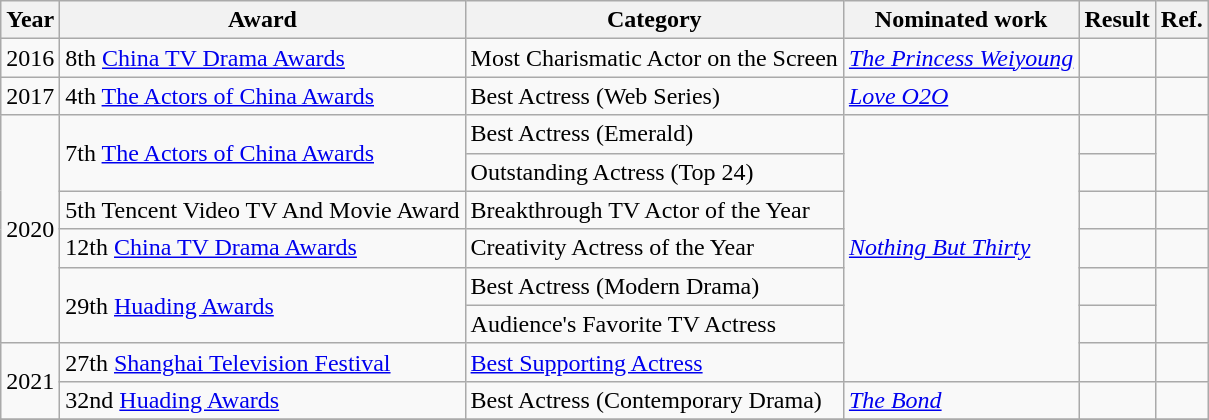<table class="wikitable">
<tr>
<th>Year</th>
<th>Award</th>
<th>Category</th>
<th>Nominated work</th>
<th>Result</th>
<th>Ref.</th>
</tr>
<tr>
<td>2016</td>
<td>8th <a href='#'>China TV Drama Awards</a></td>
<td>Most Charismatic Actor on the Screen</td>
<td><em><a href='#'>The Princess Weiyoung</a></em></td>
<td></td>
<td></td>
</tr>
<tr>
<td>2017</td>
<td>4th <a href='#'>The Actors of China Awards</a></td>
<td>Best Actress (Web Series)</td>
<td><em><a href='#'>Love O2O</a></em></td>
<td></td>
<td></td>
</tr>
<tr>
<td rowspan=6>2020</td>
<td rowspan=2>7th <a href='#'>The Actors of China Awards</a></td>
<td>Best Actress (Emerald)</td>
<td rowspan=7><em><a href='#'>Nothing But Thirty</a></em></td>
<td></td>
<td rowspan=2></td>
</tr>
<tr>
<td>Outstanding Actress (Top 24)</td>
<td></td>
</tr>
<tr>
<td>5th Tencent Video TV And Movie Award</td>
<td>Breakthrough TV Actor of the Year</td>
<td></td>
<td></td>
</tr>
<tr>
<td>12th <a href='#'>China TV Drama Awards</a></td>
<td>Creativity Actress of the Year</td>
<td></td>
<td></td>
</tr>
<tr>
<td rowspan=2>29th <a href='#'>Huading Awards</a></td>
<td>Best Actress (Modern Drama)</td>
<td></td>
<td rowspan=2></td>
</tr>
<tr>
<td>Audience's Favorite TV Actress</td>
<td></td>
</tr>
<tr>
<td rowspan=2>2021</td>
<td>27th <a href='#'>Shanghai Television Festival</a></td>
<td><a href='#'>Best Supporting Actress</a></td>
<td></td>
<td></td>
</tr>
<tr>
<td>32nd <a href='#'>Huading Awards</a></td>
<td>Best Actress (Contemporary Drama)</td>
<td><em><a href='#'>The Bond</a></em></td>
<td></td>
<td></td>
</tr>
<tr>
</tr>
</table>
